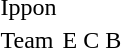<table>
<tr>
<td rowspan=2>Ippon</td>
<td rowspan=2></td>
<td rowspan=2></td>
<td></td>
</tr>
<tr>
<td></td>
</tr>
<tr>
<td>Team</td>
<td> E</td>
<td> C</td>
<td> B</td>
</tr>
</table>
